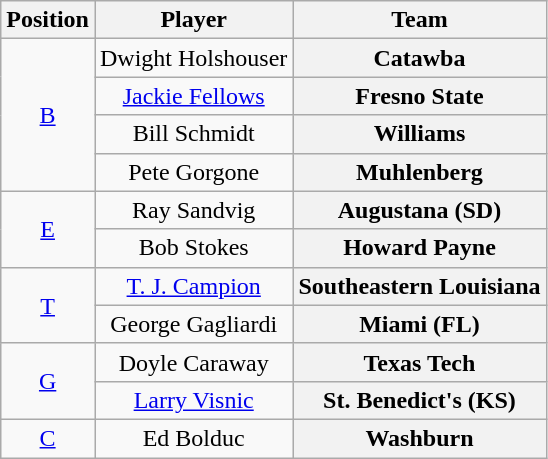<table class="wikitable">
<tr>
<th>Position</th>
<th>Player</th>
<th>Team</th>
</tr>
<tr style="text-align:center;">
<td rowspan="4"><a href='#'>B</a></td>
<td>Dwight Holshouser</td>
<th Style = >Catawba</th>
</tr>
<tr style="text-align:center;">
<td><a href='#'>Jackie Fellows</a></td>
<th Style = >Fresno State</th>
</tr>
<tr style="text-align:center;">
<td>Bill Schmidt</td>
<th Style = >Williams</th>
</tr>
<tr style="text-align:center;">
<td>Pete Gorgone</td>
<th Style = >Muhlenberg</th>
</tr>
<tr style="text-align:center;">
<td rowspan="2"><a href='#'>E</a></td>
<td>Ray Sandvig</td>
<th Style = >Augustana (SD)</th>
</tr>
<tr style="text-align:center;">
<td>Bob Stokes</td>
<th Style = >Howard Payne</th>
</tr>
<tr style="text-align:center;">
<td rowspan="2"><a href='#'>T</a></td>
<td><a href='#'>T. J. Campion</a></td>
<th Style = >Southeastern Louisiana</th>
</tr>
<tr style="text-align:center;">
<td>George Gagliardi</td>
<th Style = >Miami (FL)</th>
</tr>
<tr style="text-align:center;">
<td rowspan="2"><a href='#'>G</a></td>
<td>Doyle Caraway</td>
<th Style = >Texas Tech</th>
</tr>
<tr style="text-align:center;">
<td><a href='#'>Larry Visnic</a></td>
<th Style = >St. Benedict's (KS)</th>
</tr>
<tr style="text-align:center;">
<td><a href='#'>C</a></td>
<td>Ed Bolduc</td>
<th Style = >Washburn</th>
</tr>
</table>
